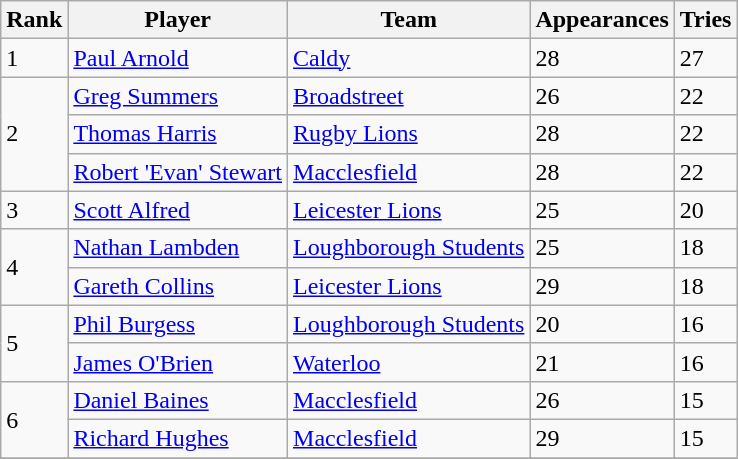<table class="wikitable">
<tr>
<th>Rank</th>
<th>Player</th>
<th>Team</th>
<th>Appearances</th>
<th>Tries</th>
</tr>
<tr>
<td>1</td>
<td> <a href='#'>Paul Arnold</a></td>
<td><a href='#'>Caldy</a></td>
<td>28</td>
<td>27</td>
</tr>
<tr>
<td rowspan=3>2</td>
<td> <a href='#'>Greg Summers</a></td>
<td><a href='#'>Broadstreet</a></td>
<td>26</td>
<td>22</td>
</tr>
<tr>
<td> <a href='#'>Thomas Harris</a></td>
<td><a href='#'>Rugby Lions</a></td>
<td>28</td>
<td>22</td>
</tr>
<tr>
<td> <a href='#'>Robert 'Evan' Stewart</a></td>
<td><a href='#'>Macclesfield</a></td>
<td>28</td>
<td>22</td>
</tr>
<tr>
<td>3</td>
<td> <a href='#'>Scott Alfred</a></td>
<td><a href='#'>Leicester Lions</a></td>
<td>25</td>
<td>20</td>
</tr>
<tr>
<td rowspan=2>4</td>
<td> <a href='#'>Nathan Lambden</a></td>
<td><a href='#'>Loughborough Students</a></td>
<td>25</td>
<td>18</td>
</tr>
<tr>
<td> <a href='#'>Gareth Collins</a></td>
<td><a href='#'>Leicester Lions</a></td>
<td>29</td>
<td>18</td>
</tr>
<tr>
<td rowspan=2>5</td>
<td> <a href='#'>Phil Burgess</a></td>
<td><a href='#'>Loughborough Students</a></td>
<td>20</td>
<td>16</td>
</tr>
<tr>
<td> <a href='#'>James O'Brien</a></td>
<td><a href='#'>Waterloo</a></td>
<td>21</td>
<td>16</td>
</tr>
<tr>
<td rowspan=2>6</td>
<td> <a href='#'>Daniel Baines</a></td>
<td><a href='#'>Macclesfield</a></td>
<td>26</td>
<td>15</td>
</tr>
<tr>
<td> <a href='#'>Richard Hughes</a></td>
<td><a href='#'>Macclesfield</a></td>
<td>29</td>
<td>15</td>
</tr>
<tr>
</tr>
</table>
